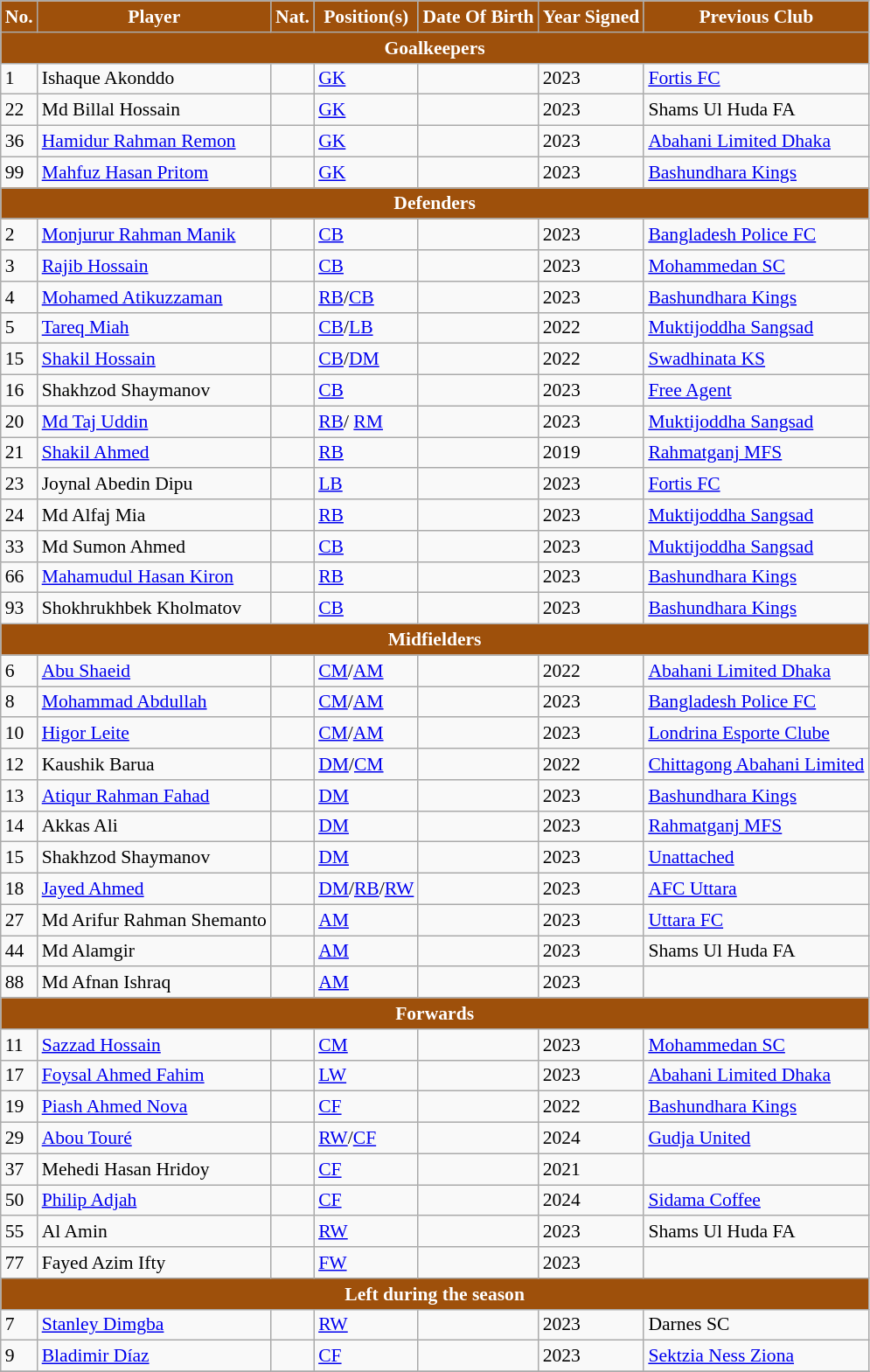<table class="wikitable" style="text-align:left; font-size:90%;">
<tr>
<th style="background:#9e500b; color:#FFFFFF; text-align:center;">No.</th>
<th style="background:#9e500b; color:#FFFFFF; text-align:center;">Player</th>
<th style="background:#9e500b; color:#FFFFFF; text-align:center;">Nat.</th>
<th style="background:#9e500b; color:#FFFFFF; text-align:center;">Position(s)</th>
<th style="background:#9e500b; color:#FFFFFF; text-align:center;">Date Of Birth</th>
<th style="background:#9e500b; color:#FFFFFF; text-align:center;">Year Signed</th>
<th style="background:#9e500b; color:#FFFFFF; text-align:center;">Previous Club</th>
</tr>
<tr>
<th colspan="7" style="background:#9e500b; color:#FFFFFF; text-align:center"><strong>Goalkeepers</strong></th>
</tr>
<tr>
<td>1</td>
<td>Ishaque Akonddo</td>
<td></td>
<td><a href='#'>GK</a></td>
<td></td>
<td>2023</td>
<td><a href='#'>Fortis FC</a></td>
</tr>
<tr>
<td>22</td>
<td>Md Billal Hossain</td>
<td></td>
<td><a href='#'>GK</a></td>
<td></td>
<td>2023</td>
<td>Shams Ul Huda FA</td>
</tr>
<tr>
<td>36</td>
<td><a href='#'>Hamidur Rahman Remon</a></td>
<td></td>
<td><a href='#'>GK</a></td>
<td></td>
<td>2023</td>
<td><a href='#'>Abahani Limited Dhaka</a></td>
</tr>
<tr>
<td>99</td>
<td><a href='#'>Mahfuz Hasan Pritom</a></td>
<td></td>
<td><a href='#'>GK</a></td>
<td></td>
<td>2023</td>
<td><a href='#'>Bashundhara Kings</a></td>
</tr>
<tr>
<th colspan="7" style="background:#9e500b; color:#FFFFFF; text-align:center"><strong>Defenders</strong></th>
</tr>
<tr>
<td>2</td>
<td><a href='#'>Monjurur Rahman Manik</a></td>
<td></td>
<td><a href='#'>CB</a></td>
<td></td>
<td>2023</td>
<td><a href='#'>Bangladesh Police FC</a></td>
</tr>
<tr>
<td>3</td>
<td><a href='#'>Rajib Hossain</a></td>
<td></td>
<td><a href='#'>CB</a></td>
<td></td>
<td>2023</td>
<td><a href='#'>Mohammedan SC</a></td>
</tr>
<tr>
<td>4</td>
<td><a href='#'>Mohamed Atikuzzaman</a></td>
<td></td>
<td><a href='#'>RB</a>/<a href='#'>CB</a></td>
<td></td>
<td>2023</td>
<td><a href='#'>Bashundhara Kings</a></td>
</tr>
<tr>
<td>5</td>
<td><a href='#'>Tareq Miah</a></td>
<td></td>
<td><a href='#'>CB</a>/<a href='#'>LB</a></td>
<td></td>
<td>2022</td>
<td><a href='#'>Muktijoddha Sangsad</a></td>
</tr>
<tr>
<td>15</td>
<td><a href='#'>Shakil Hossain</a></td>
<td></td>
<td><a href='#'>CB</a>/<a href='#'>DM</a></td>
<td></td>
<td>2022</td>
<td><a href='#'>Swadhinata KS</a></td>
</tr>
<tr>
<td>16</td>
<td>Shakhzod Shaymanov</td>
<td></td>
<td><a href='#'>CB</a></td>
<td></td>
<td>2023</td>
<td><a href='#'>Free Agent</a></td>
</tr>
<tr>
<td>20</td>
<td><a href='#'>Md Taj Uddin</a></td>
<td></td>
<td><a href='#'>RB</a>/ <a href='#'>RM</a></td>
<td></td>
<td>2023</td>
<td><a href='#'>Muktijoddha Sangsad</a></td>
</tr>
<tr>
<td>21</td>
<td><a href='#'>Shakil Ahmed</a></td>
<td></td>
<td><a href='#'>RB</a></td>
<td></td>
<td>2019</td>
<td><a href='#'>Rahmatganj MFS</a></td>
</tr>
<tr>
<td>23</td>
<td>Joynal Abedin Dipu</td>
<td></td>
<td><a href='#'>LB</a></td>
<td></td>
<td>2023</td>
<td><a href='#'>Fortis FC</a></td>
</tr>
<tr>
<td>24</td>
<td>Md Alfaj Mia</td>
<td></td>
<td><a href='#'>RB</a></td>
<td></td>
<td>2023</td>
<td><a href='#'>Muktijoddha Sangsad</a></td>
</tr>
<tr>
<td>33</td>
<td>Md Sumon Ahmed</td>
<td></td>
<td><a href='#'>CB</a></td>
<td></td>
<td>2023</td>
<td><a href='#'>Muktijoddha Sangsad</a></td>
</tr>
<tr>
<td>66</td>
<td><a href='#'>Mahamudul Hasan Kiron</a></td>
<td></td>
<td><a href='#'>RB</a></td>
<td></td>
<td>2023</td>
<td><a href='#'>Bashundhara Kings</a></td>
</tr>
<tr>
<td>93</td>
<td>Shokhrukhbek Kholmatov</td>
<td></td>
<td><a href='#'>CB</a></td>
<td></td>
<td>2023</td>
<td><a href='#'>Bashundhara Kings</a></td>
</tr>
<tr>
<th colspan="7" style="background:#9e500b; color:#FFFFFF; text-align:center"><strong>Midfielders</strong></th>
</tr>
<tr>
<td>6</td>
<td><a href='#'>Abu Shaeid</a></td>
<td></td>
<td><a href='#'>CM</a>/<a href='#'>AM</a></td>
<td></td>
<td>2022</td>
<td><a href='#'>Abahani Limited Dhaka</a></td>
</tr>
<tr>
<td>8</td>
<td><a href='#'>Mohammad Abdullah</a></td>
<td></td>
<td><a href='#'>CM</a>/<a href='#'>AM</a></td>
<td></td>
<td>2023</td>
<td><a href='#'>Bangladesh Police FC</a></td>
</tr>
<tr>
<td>10</td>
<td><a href='#'>Higor Leite</a></td>
<td></td>
<td><a href='#'>CM</a>/<a href='#'>AM</a></td>
<td></td>
<td>2023</td>
<td> <a href='#'>Londrina Esporte Clube</a></td>
</tr>
<tr>
<td>12</td>
<td>Kaushik Barua</td>
<td></td>
<td><a href='#'>DM</a>/<a href='#'>CM</a></td>
<td></td>
<td>2022</td>
<td><a href='#'>Chittagong Abahani Limited</a></td>
</tr>
<tr>
<td>13</td>
<td><a href='#'>Atiqur Rahman Fahad</a></td>
<td></td>
<td><a href='#'>DM</a></td>
<td></td>
<td>2023</td>
<td><a href='#'>Bashundhara Kings</a></td>
</tr>
<tr>
<td>14</td>
<td>Akkas Ali</td>
<td></td>
<td><a href='#'>DM</a></td>
<td></td>
<td>2023</td>
<td><a href='#'>Rahmatganj MFS</a></td>
</tr>
<tr>
<td>15</td>
<td>Shakhzod Shaymanov</td>
<td></td>
<td><a href='#'>DM</a></td>
<td></td>
<td>2023</td>
<td><a href='#'>Unattached</a></td>
</tr>
<tr>
<td>18</td>
<td><a href='#'>Jayed Ahmed</a></td>
<td></td>
<td><a href='#'>DM</a>/<a href='#'>RB</a>/<a href='#'>RW</a></td>
<td></td>
<td>2023</td>
<td><a href='#'>AFC Uttara</a></td>
</tr>
<tr>
<td>27</td>
<td>Md Arifur Rahman Shemanto</td>
<td></td>
<td><a href='#'>AM</a></td>
<td></td>
<td>2023</td>
<td><a href='#'>Uttara FC</a></td>
</tr>
<tr>
<td>44</td>
<td>Md Alamgir</td>
<td></td>
<td><a href='#'>AM</a></td>
<td></td>
<td>2023</td>
<td>Shams Ul Huda FA</td>
</tr>
<tr>
<td>88</td>
<td>Md Afnan Ishraq</td>
<td></td>
<td><a href='#'>AM</a></td>
<td></td>
<td>2023</td>
<td></td>
</tr>
<tr>
<th colspan="7" style="background:#9e500b; color:#FFFFFF; text-align:center"><strong>Forwards</strong></th>
</tr>
<tr>
<td>11</td>
<td><a href='#'>Sazzad Hossain</a></td>
<td></td>
<td><a href='#'>CM</a></td>
<td></td>
<td>2023</td>
<td><a href='#'>Mohammedan SC</a></td>
</tr>
<tr>
<td>17</td>
<td><a href='#'>Foysal Ahmed Fahim</a></td>
<td></td>
<td><a href='#'>LW</a></td>
<td></td>
<td>2023</td>
<td><a href='#'>Abahani Limited Dhaka</a></td>
</tr>
<tr>
<td>19</td>
<td><a href='#'>Piash Ahmed Nova</a></td>
<td></td>
<td><a href='#'>CF</a></td>
<td></td>
<td>2022</td>
<td><a href='#'>Bashundhara Kings</a></td>
</tr>
<tr>
<td>29</td>
<td><a href='#'>Abou Touré</a></td>
<td></td>
<td><a href='#'>RW</a>/<a href='#'>CF</a></td>
<td></td>
<td>2024</td>
<td> <a href='#'>Gudja United</a></td>
</tr>
<tr>
<td>37</td>
<td>Mehedi Hasan Hridoy</td>
<td></td>
<td><a href='#'>CF</a></td>
<td></td>
<td>2021</td>
<td></td>
</tr>
<tr>
<td>50</td>
<td><a href='#'>Philip Adjah</a></td>
<td></td>
<td><a href='#'>CF</a></td>
<td></td>
<td>2024</td>
<td> <a href='#'>Sidama Coffee</a></td>
</tr>
<tr>
<td>55</td>
<td>Al Amin</td>
<td></td>
<td><a href='#'>RW</a></td>
<td></td>
<td>2023</td>
<td>Shams Ul Huda FA</td>
</tr>
<tr>
<td>77</td>
<td>Fayed Azim Ifty</td>
<td></td>
<td><a href='#'>FW</a></td>
<td></td>
<td>2023</td>
<td></td>
</tr>
<tr>
<th colspan="9" style="background:#9e500b; color:#FFFFFF; text-align:center"><strong>Left during the season</strong></th>
</tr>
<tr>
<td>7</td>
<td><a href='#'>Stanley Dimgba</a></td>
<td></td>
<td><a href='#'>RW</a></td>
<td></td>
<td>2023</td>
<td> Darnes SC</td>
</tr>
<tr>
<td>9</td>
<td><a href='#'>Bladimir Díaz</a></td>
<td></td>
<td><a href='#'>CF</a></td>
<td></td>
<td>2023</td>
<td> <a href='#'>Sektzia Ness Ziona</a></td>
</tr>
<tr>
</tr>
</table>
